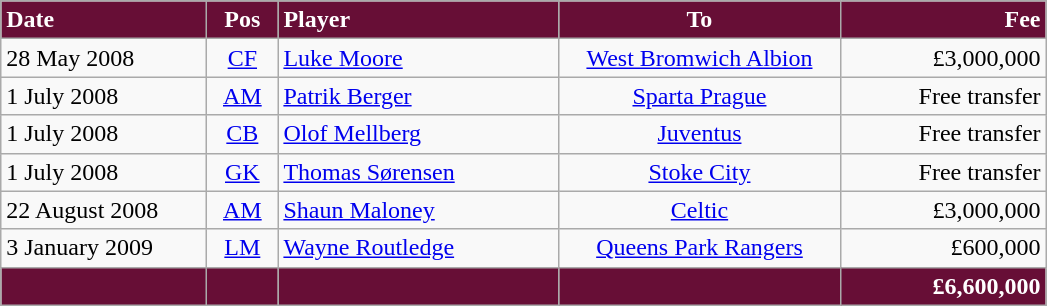<table class="wikitable">
<tr>
<th style="background:#670E36; color:#ffffff; text-align:left; width:130px">Date</th>
<th style="background:#670E36; color:#ffffff; text-align:center; width:40px">Pos</th>
<th style="background:#670E36; color:#ffffff; text-align:left; width:180px">Player</th>
<th style="background:#670E36; color:#ffffff; text-align:center; width:180px">To</th>
<th style="background:#670E36; color:#ffffff; text-align:right; width:130px">Fee</th>
</tr>
<tr>
<td>28 May 2008</td>
<td style="text-align:center;"><a href='#'>CF</a></td>
<td><a href='#'>Luke Moore</a></td>
<td style="text-align:center;"><a href='#'>West Bromwich Albion</a></td>
<td style="text-align:right;">£3,000,000</td>
</tr>
<tr>
<td>1 July 2008</td>
<td style="text-align:center;"><a href='#'>AM</a></td>
<td> <a href='#'>Patrik Berger</a></td>
<td style="text-align:center;"> <a href='#'>Sparta Prague</a></td>
<td style="text-align:right;">Free transfer</td>
</tr>
<tr>
<td>1 July 2008</td>
<td style="text-align:center;"><a href='#'>CB</a></td>
<td> <a href='#'>Olof Mellberg</a></td>
<td style="text-align:center;"> <a href='#'>Juventus</a></td>
<td style="text-align:right;">Free transfer</td>
</tr>
<tr>
<td>1 July 2008</td>
<td style="text-align:center;"><a href='#'>GK</a></td>
<td> <a href='#'>Thomas Sørensen</a></td>
<td style="text-align:center;"><a href='#'>Stoke City</a></td>
<td style="text-align:right;">Free transfer</td>
</tr>
<tr>
<td>22 August 2008</td>
<td style="text-align:center;"><a href='#'>AM</a></td>
<td> <a href='#'>Shaun Maloney</a></td>
<td style="text-align:center;"> <a href='#'>Celtic</a></td>
<td style="text-align:right;">£3,000,000</td>
</tr>
<tr>
<td>3 January 2009</td>
<td style="text-align:center;"><a href='#'>LM</a></td>
<td><a href='#'>Wayne Routledge</a></td>
<td style="text-align:center;"><a href='#'>Queens Park Rangers</a></td>
<td style="text-align:right;">£600,000</td>
</tr>
<tr>
<th style="background:#670E36;"></th>
<th style="background:#670E36;"></th>
<th style="background:#670E36;"></th>
<th style="background:#670E36;"></th>
<th style="background:#670E36; color:#ffffff; text-align:right;"><strong>£6,600,000</strong></th>
</tr>
</table>
